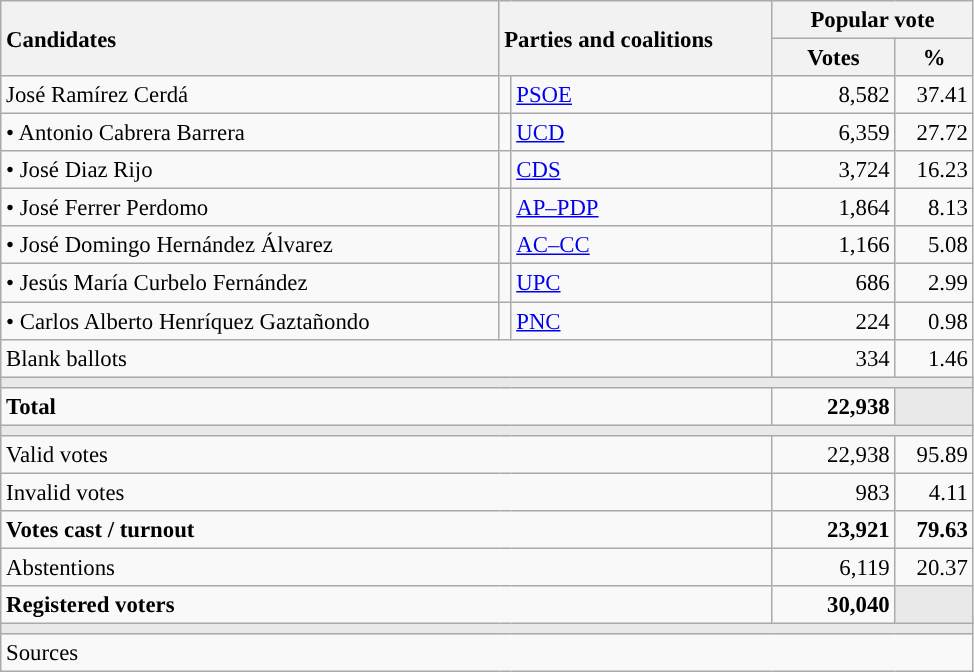<table class="wikitable" style="text-align:right; font-size:95%;">
<tr>
<th style="text-align:left;" rowspan="2" width="325">Candidates</th>
<th style="text-align:left;" rowspan="2" colspan="2" width="175">Parties and coalitions</th>
<th colspan="2">Popular vote</th>
</tr>
<tr>
<th width="75">Votes</th>
<th width="45">%</th>
</tr>
<tr>
<td align="left"> José Ramírez Cerdá</td>
<td width="1" style="color:inherit;background:"></td>
<td align="left"><a href='#'>PSOE</a></td>
<td>8,582</td>
<td>37.41</td>
</tr>
<tr>
<td align="left">• Antonio Cabrera Barrera</td>
<td style="color:inherit;background:"></td>
<td align="left"><a href='#'>UCD</a></td>
<td>6,359</td>
<td>27.72</td>
</tr>
<tr>
<td align="left">• José Diaz Rijo</td>
<td style="color:inherit;background:"></td>
<td align="left"><a href='#'>CDS</a></td>
<td>3,724</td>
<td>16.23</td>
</tr>
<tr>
<td align="left">• José Ferrer Perdomo</td>
<td style="color:inherit;background:"></td>
<td align="left"><a href='#'>AP–PDP</a></td>
<td>1,864</td>
<td>8.13</td>
</tr>
<tr>
<td align="left">• José Domingo Hernández Álvarez</td>
<td style="color:inherit;background:"></td>
<td align="left"><a href='#'>AC–CC</a></td>
<td>1,166</td>
<td>5.08</td>
</tr>
<tr>
<td align="left">• Jesús María Curbelo Fernández</td>
<td style="color:inherit;background:"></td>
<td align="left"><a href='#'>UPC</a></td>
<td>686</td>
<td>2.99</td>
</tr>
<tr>
<td align="left">• Carlos Alberto Henríquez Gaztañondo</td>
<td style="color:inherit;background:"></td>
<td align="left"><a href='#'>PNC</a></td>
<td>224</td>
<td>0.98</td>
</tr>
<tr>
<td align="left" colspan="3">Blank ballots</td>
<td>334</td>
<td>1.46</td>
</tr>
<tr>
<td colspan="5" bgcolor="#E9E9E9"></td>
</tr>
<tr style="font-weight:bold;">
<td align="left" colspan="3">Total</td>
<td>22,938</td>
<td bgcolor="#E9E9E9"></td>
</tr>
<tr>
<td colspan="5" bgcolor="#E9E9E9"></td>
</tr>
<tr>
<td align="left" colspan="3">Valid votes</td>
<td>22,938</td>
<td>95.89</td>
</tr>
<tr>
<td align="left" colspan="3">Invalid votes</td>
<td>983</td>
<td>4.11</td>
</tr>
<tr style="font-weight:bold;">
<td align="left" colspan="3">Votes cast / turnout</td>
<td>23,921</td>
<td>79.63</td>
</tr>
<tr>
<td align="left" colspan="3">Abstentions</td>
<td>6,119</td>
<td>20.37</td>
</tr>
<tr style="font-weight:bold;">
<td align="left" colspan="3">Registered voters</td>
<td>30,040</td>
<td bgcolor="#E9E9E9"></td>
</tr>
<tr>
<td colspan="5" bgcolor="#E9E9E9"></td>
</tr>
<tr>
<td align="left" colspan="5">Sources</td>
</tr>
</table>
